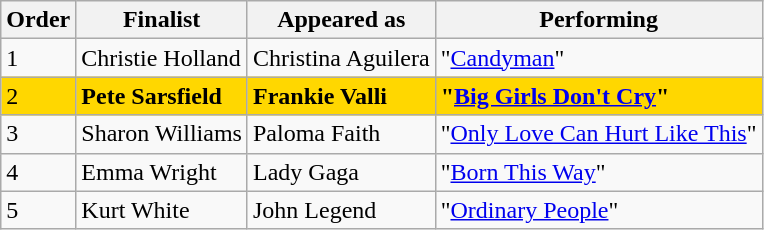<table class="wikitable">
<tr>
<th>Order</th>
<th>Finalist</th>
<th>Appeared as</th>
<th>Performing</th>
</tr>
<tr>
<td>1</td>
<td>Christie Holland</td>
<td>Christina Aguilera</td>
<td>"<a href='#'>Candyman</a>"</td>
</tr>
<tr style="background:gold;">
<td>2</td>
<td><strong>Pete Sarsfield</strong></td>
<td><strong>Frankie Valli</strong></td>
<td><strong>"<a href='#'>Big Girls Don't Cry</a>"</strong></td>
</tr>
<tr>
<td>3</td>
<td>Sharon Williams</td>
<td>Paloma Faith</td>
<td>"<a href='#'>Only Love Can Hurt Like This</a>"</td>
</tr>
<tr>
<td>4</td>
<td>Emma Wright</td>
<td>Lady Gaga</td>
<td>"<a href='#'>Born This Way</a>"</td>
</tr>
<tr>
<td>5</td>
<td>Kurt White</td>
<td>John Legend</td>
<td>"<a href='#'>Ordinary People</a>"</td>
</tr>
</table>
